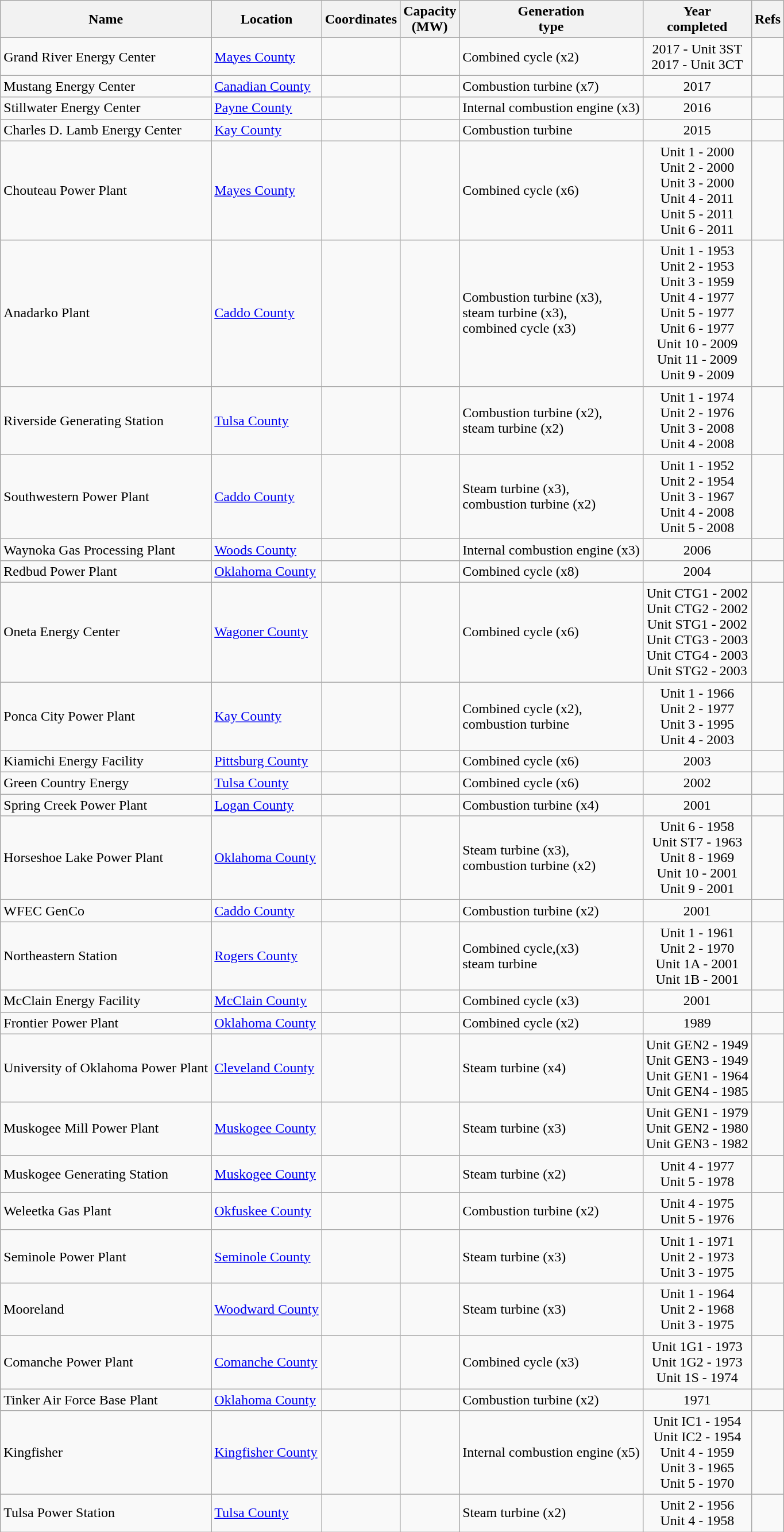<table class="wikitable sortable">
<tr>
<th>Name</th>
<th>Location</th>
<th>Coordinates</th>
<th>Capacity<br>(MW)</th>
<th>Generation<br>type</th>
<th>Year<br>completed</th>
<th>Refs</th>
</tr>
<tr>
<td>Grand River Energy Center</td>
<td><a href='#'>Mayes County</a></td>
<td></td>
<td align="center"></td>
<td>Combined cycle (x2)</td>
<td align="center">2017 - Unit 3ST <br> 2017 - Unit 3CT</td>
<td></td>
</tr>
<tr>
<td>Mustang Energy Center</td>
<td><a href='#'>Canadian County</a></td>
<td></td>
<td align="center"></td>
<td>Combustion turbine (x7)</td>
<td align="center">2017</td>
<td></td>
</tr>
<tr>
<td>Stillwater Energy Center</td>
<td><a href='#'>Payne County</a></td>
<td></td>
<td align="center"></td>
<td>Internal combustion engine (x3)</td>
<td align="center">2016</td>
<td></td>
</tr>
<tr>
<td>Charles D. Lamb Energy Center</td>
<td><a href='#'>Kay County</a></td>
<td></td>
<td align="center"></td>
<td>Combustion turbine</td>
<td align="center">2015</td>
<td></td>
</tr>
<tr>
<td>Chouteau Power Plant</td>
<td><a href='#'>Mayes County</a></td>
<td></td>
<td align="center"></td>
<td>Combined cycle (x6)</td>
<td align="center">Unit 1 - 2000<br>Unit 2 - 2000<br>Unit 3 - 2000<br>Unit 4 - 2011<br>Unit 5 - 2011<br>Unit 6 - 2011</td>
<td></td>
</tr>
<tr>
<td>Anadarko Plant</td>
<td><a href='#'>Caddo County</a></td>
<td></td>
<td align="center"></td>
<td>Combustion turbine (x3),<br> steam turbine (x3),<br> combined cycle (x3)</td>
<td align="center">Unit 1 - 1953<br>Unit 2 - 1953<br>Unit 3 - 1959<br>Unit 4 - 1977<br>Unit 5 - 1977<br>Unit 6 - 1977<br>Unit 10 - 2009<br>Unit 11 - 2009<br>Unit 9 - 2009</td>
<td></td>
</tr>
<tr>
<td>Riverside Generating Station</td>
<td><a href='#'>Tulsa County</a></td>
<td></td>
<td align="center"></td>
<td>Combustion turbine (x2),<br> steam turbine (x2)</td>
<td align="center">Unit 1 - 1974<br>Unit 2 - 1976<br>Unit 3 - 2008<br>Unit 4 - 2008</td>
<td></td>
</tr>
<tr>
<td>Southwestern Power Plant</td>
<td><a href='#'>Caddo County</a></td>
<td></td>
<td align="center"></td>
<td>Steam turbine (x3),<br> combustion turbine (x2)</td>
<td align="center">Unit 1 - 1952<br>Unit 2 - 1954<br>Unit 3 - 1967<br>Unit 4 - 2008<br>Unit 5 - 2008</td>
<td></td>
</tr>
<tr>
<td>Waynoka Gas Processing Plant</td>
<td><a href='#'>Woods County</a></td>
<td></td>
<td align="center"></td>
<td>Internal combustion engine (x3)</td>
<td align="center">2006</td>
<td></td>
</tr>
<tr>
<td>Redbud Power Plant</td>
<td><a href='#'>Oklahoma County</a></td>
<td></td>
<td align="center"></td>
<td>Combined cycle (x8)</td>
<td align="center">2004</td>
<td></td>
</tr>
<tr>
<td>Oneta Energy Center</td>
<td><a href='#'>Wagoner County</a></td>
<td></td>
<td align="center"></td>
<td>Combined cycle (x6)</td>
<td align="center">Unit CTG1 - 2002<br>Unit CTG2 - 2002<br>Unit STG1 - 2002<br>Unit CTG3 - 2003<br>Unit CTG4 - 2003<br>Unit STG2 - 2003</td>
<td></td>
</tr>
<tr>
<td>Ponca City Power Plant</td>
<td><a href='#'>Kay County</a></td>
<td></td>
<td align="center"></td>
<td>Combined cycle (x2),<br> combustion turbine</td>
<td align="center">Unit 1 - 1966<br>Unit 2 - 1977<br>Unit 3 - 1995<br>Unit 4 - 2003</td>
<td></td>
</tr>
<tr>
<td>Kiamichi Energy Facility</td>
<td><a href='#'>Pittsburg County</a></td>
<td></td>
<td align="center"></td>
<td>Combined cycle (x6)</td>
<td align="center">2003</td>
<td></td>
</tr>
<tr>
<td>Green Country Energy</td>
<td><a href='#'>Tulsa County</a></td>
<td></td>
<td align="center"></td>
<td>Combined cycle (x6)</td>
<td align="center">2002</td>
<td></td>
</tr>
<tr>
<td>Spring Creek Power Plant</td>
<td><a href='#'>Logan County</a></td>
<td></td>
<td align="center"></td>
<td>Combustion turbine (x4)</td>
<td align="center">2001</td>
<td></td>
</tr>
<tr>
<td>Horseshoe Lake Power Plant</td>
<td><a href='#'>Oklahoma County</a></td>
<td></td>
<td align="center"></td>
<td>Steam turbine (x3),<br> combustion turbine (x2)</td>
<td align="center">Unit 6 - 1958<br>Unit ST7 - 1963<br>Unit 8 - 1969<br>Unit 10 - 2001<br>Unit 9 - 2001</td>
<td></td>
</tr>
<tr>
<td>WFEC GenCo</td>
<td><a href='#'>Caddo County</a></td>
<td></td>
<td align="center"></td>
<td>Combustion turbine (x2)</td>
<td align="center">2001</td>
<td></td>
</tr>
<tr>
<td>Northeastern Station</td>
<td><a href='#'>Rogers County</a></td>
<td></td>
<td align="center"></td>
<td>Combined cycle,(x3) <br> steam turbine</td>
<td align="center">Unit 1 - 1961<br>Unit 2 - 1970<br>Unit 1A - 2001<br>Unit 1B - 2001</td>
<td></td>
</tr>
<tr>
<td>McClain Energy Facility</td>
<td><a href='#'>McClain County</a></td>
<td></td>
<td align="center"></td>
<td>Combined cycle (x3)</td>
<td align="center">2001</td>
<td></td>
</tr>
<tr>
<td>Frontier Power Plant</td>
<td><a href='#'>Oklahoma County</a></td>
<td></td>
<td align="center"></td>
<td>Combined cycle (x2)</td>
<td align="center">1989</td>
<td></td>
</tr>
<tr>
<td>University of Oklahoma Power Plant</td>
<td><a href='#'>Cleveland County</a></td>
<td></td>
<td align="center"></td>
<td>Steam turbine (x4)</td>
<td align="center">Unit GEN2 - 1949<br>Unit GEN3 - 1949<br>Unit GEN1 - 1964<br>Unit GEN4 - 1985</td>
<td></td>
</tr>
<tr>
<td>Muskogee Mill Power Plant</td>
<td><a href='#'>Muskogee County</a></td>
<td></td>
<td align="center"></td>
<td>Steam turbine (x3)</td>
<td align="center">Unit GEN1 - 1979<br>Unit GEN2 - 1980<br>Unit GEN3 - 1982</td>
<td></td>
</tr>
<tr>
<td>Muskogee Generating Station</td>
<td><a href='#'>Muskogee County</a></td>
<td></td>
<td align="center"></td>
<td>Steam turbine (x2)</td>
<td align="center">Unit 4 - 1977<br>Unit 5 - 1978</td>
<td></td>
</tr>
<tr>
<td>Weleetka Gas Plant</td>
<td><a href='#'>Okfuskee County</a></td>
<td></td>
<td align="center"></td>
<td>Combustion turbine (x2)</td>
<td align="center">Unit 4 - 1975<br>Unit 5 - 1976</td>
<td></td>
</tr>
<tr>
<td>Seminole Power Plant</td>
<td><a href='#'>Seminole County</a></td>
<td></td>
<td align="center"></td>
<td>Steam turbine (x3)</td>
<td align="center">Unit 1 - 1971<br>Unit 2 - 1973<br>Unit 3 - 1975</td>
<td></td>
</tr>
<tr>
<td>Mooreland</td>
<td><a href='#'>Woodward County</a></td>
<td></td>
<td align="center"></td>
<td>Steam turbine (x3)</td>
<td align="center">Unit 1 - 1964<br>Unit 2 - 1968<br>Unit 3 - 1975</td>
<td></td>
</tr>
<tr>
<td>Comanche Power Plant</td>
<td><a href='#'>Comanche County</a></td>
<td></td>
<td align="center"></td>
<td>Combined cycle (x3)</td>
<td align="center">Unit 1G1 - 1973<br>Unit 1G2 - 1973<br>Unit 1S - 1974</td>
<td></td>
</tr>
<tr>
<td>Tinker Air Force Base Plant</td>
<td><a href='#'>Oklahoma County</a></td>
<td></td>
<td align="center"></td>
<td>Combustion turbine (x2)</td>
<td align="center">1971</td>
<td></td>
</tr>
<tr>
<td>Kingfisher</td>
<td><a href='#'>Kingfisher County</a></td>
<td></td>
<td align="center"></td>
<td>Internal combustion engine (x5)</td>
<td align="center">Unit IC1 - 1954<br>Unit IC2 - 1954<br>Unit 4 - 1959<br>Unit 3 - 1965<br>Unit 5 - 1970</td>
<td></td>
</tr>
<tr>
<td>Tulsa Power Station</td>
<td><a href='#'>Tulsa County</a></td>
<td></td>
<td align="center"></td>
<td>Steam turbine (x2)</td>
<td align="center">Unit 2 - 1956<br>Unit 4 - 1958</td>
<td></td>
</tr>
</table>
